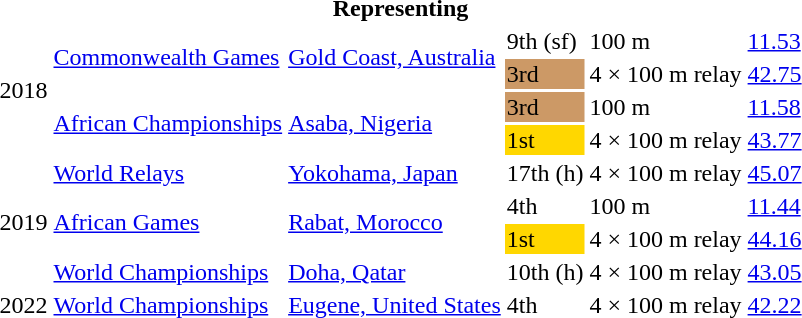<table>
<tr>
<th colspan="6">Representing </th>
</tr>
<tr>
<td rowspan=4>2018</td>
<td rowspan=2><a href='#'>Commonwealth Games</a></td>
<td rowspan=2><a href='#'>Gold Coast, Australia</a></td>
<td>9th (sf)</td>
<td>100 m</td>
<td><a href='#'>11.53</a></td>
</tr>
<tr>
<td bgcolor=cc9966>3rd</td>
<td>4 × 100 m relay</td>
<td><a href='#'>42.75</a></td>
</tr>
<tr>
<td rowspan=2><a href='#'>African Championships</a></td>
<td rowspan=2><a href='#'>Asaba, Nigeria</a></td>
<td bgcolor=cc9966>3rd</td>
<td>100 m</td>
<td><a href='#'>11.58</a></td>
</tr>
<tr>
<td bgcolor=gold>1st</td>
<td>4 × 100 m relay</td>
<td><a href='#'>43.77</a></td>
</tr>
<tr>
<td rowspan=4>2019</td>
<td><a href='#'>World Relays</a></td>
<td><a href='#'>Yokohama, Japan</a></td>
<td>17th (h)</td>
<td>4 × 100 m relay</td>
<td><a href='#'>45.07</a></td>
</tr>
<tr>
<td rowspan=2><a href='#'>African Games</a></td>
<td rowspan=2><a href='#'>Rabat, Morocco</a></td>
<td>4th</td>
<td>100 m</td>
<td><a href='#'>11.44</a></td>
</tr>
<tr>
<td bgcolor=gold>1st</td>
<td>4 × 100 m relay</td>
<td><a href='#'>44.16</a></td>
</tr>
<tr>
<td><a href='#'>World Championships</a></td>
<td><a href='#'>Doha, Qatar</a></td>
<td>10th (h)</td>
<td>4 × 100 m relay</td>
<td><a href='#'>43.05</a></td>
</tr>
<tr>
<td>2022</td>
<td><a href='#'>World Championships</a></td>
<td><a href='#'>Eugene, United States</a></td>
<td>4th</td>
<td>4 × 100 m relay</td>
<td><a href='#'>42.22</a></td>
</tr>
</table>
